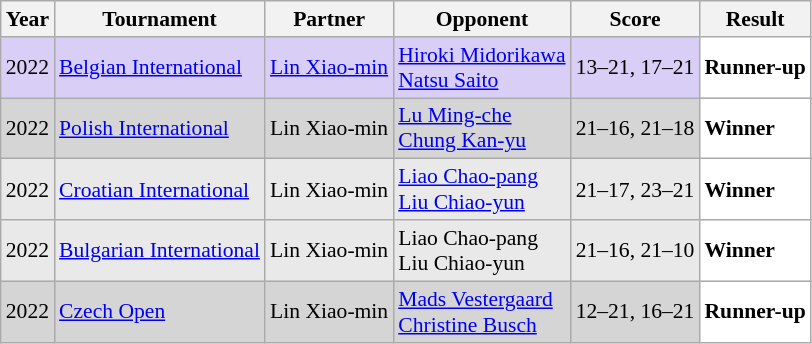<table class="sortable wikitable" style="font-size: 90%;">
<tr>
<th>Year</th>
<th>Tournament</th>
<th>Partner</th>
<th>Opponent</th>
<th>Score</th>
<th>Result</th>
</tr>
<tr style="background:#D8CEF6">
<td align="center">2022</td>
<td align="left"><a href='#'>Belgian International</a></td>
<td align="left"> <a href='#'>Lin Xiao-min</a></td>
<td align="left"> <a href='#'>Hiroki Midorikawa</a><br> <a href='#'>Natsu Saito</a></td>
<td align="left">13–21, 17–21</td>
<td style="text-align:left; background:white"> <strong>Runner-up</strong></td>
</tr>
<tr style="background:#D5D5D5">
<td align="center">2022</td>
<td align="left"><a href='#'>Polish International</a></td>
<td align="left"> Lin Xiao-min</td>
<td align="left"> <a href='#'>Lu Ming-che</a><br> <a href='#'>Chung Kan-yu</a></td>
<td align="left">21–16, 21–18</td>
<td style="text-align:left; background:white"> <strong>Winner</strong></td>
</tr>
<tr style="background:#E9E9E9">
<td align="center">2022</td>
<td align="left"><a href='#'>Croatian International</a></td>
<td align="left"> Lin Xiao-min</td>
<td align="left"> <a href='#'>Liao Chao-pang</a><br> <a href='#'>Liu Chiao-yun</a></td>
<td align="left">21–17, 23–21</td>
<td style="text-align:left; background:white"> <strong>Winner</strong></td>
</tr>
<tr style="background:#E9E9E9">
<td align="center">2022</td>
<td align="left"><a href='#'>Bulgarian International</a></td>
<td align="left"> Lin Xiao-min</td>
<td align="left"> Liao Chao-pang<br> Liu Chiao-yun</td>
<td align="left">21–16, 21–10</td>
<td style="text-align:left; background:white"> <strong>Winner</strong></td>
</tr>
<tr style="background:#D5D5D5">
<td align="center">2022</td>
<td align="left"><a href='#'>Czech Open</a></td>
<td align="left"> Lin Xiao-min</td>
<td align="left"> <a href='#'>Mads Vestergaard</a><br> <a href='#'>Christine Busch</a></td>
<td align="left">12–21, 16–21</td>
<td style="text-align:left; background:white"> <strong>Runner-up</strong></td>
</tr>
</table>
